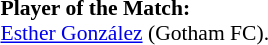<table style="width:100%; font-size:90%">
<tr>
<td><br><strong>Player of the Match:</strong>
<br><a href='#'>Esther González</a> (Gotham FC).</td>
</tr>
</table>
